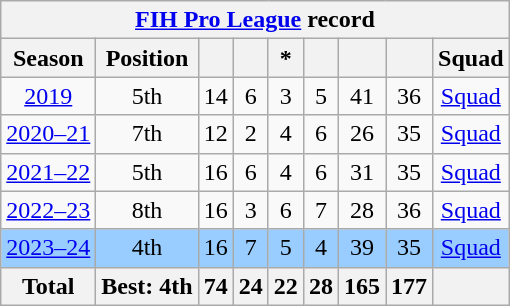<table class="wikitable" style="text-align: center;">
<tr>
<th colspan=10><a href='#'>FIH Pro League</a> record</th>
</tr>
<tr>
<th>Season</th>
<th>Position</th>
<th></th>
<th></th>
<th> *</th>
<th></th>
<th></th>
<th></th>
<th>Squad</th>
</tr>
<tr>
<td><a href='#'>2019</a></td>
<td>5th</td>
<td>14</td>
<td>6</td>
<td>3</td>
<td>5</td>
<td>41</td>
<td>36</td>
<td><a href='#'>Squad</a></td>
</tr>
<tr>
<td><a href='#'>2020–21</a></td>
<td>7th</td>
<td>12</td>
<td>2</td>
<td>4</td>
<td>6</td>
<td>26</td>
<td>35</td>
<td><a href='#'>Squad</a></td>
</tr>
<tr>
<td><a href='#'>2021–22</a></td>
<td>5th</td>
<td>16</td>
<td>6</td>
<td>4</td>
<td>6</td>
<td>31</td>
<td>35</td>
<td><a href='#'>Squad</a></td>
</tr>
<tr>
<td><a href='#'>2022–23</a></td>
<td>8th</td>
<td>16</td>
<td>3</td>
<td>6</td>
<td>7</td>
<td>28</td>
<td>36</td>
<td><a href='#'>Squad</a></td>
</tr>
<tr style="background:#9acdff;">
<td><a href='#'>2023–24</a></td>
<td>4th</td>
<td>16</td>
<td>7</td>
<td>5</td>
<td>4</td>
<td>39</td>
<td>35</td>
<td><a href='#'>Squad</a></td>
</tr>
<tr>
<th>Total</th>
<th>Best: 4th</th>
<th>74</th>
<th>24</th>
<th>22</th>
<th>28</th>
<th>165</th>
<th>177</th>
<th></th>
</tr>
</table>
